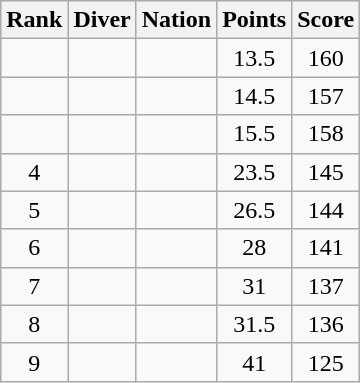<table class="wikitable sortable" style="text-align:center">
<tr>
<th>Rank</th>
<th>Diver</th>
<th>Nation</th>
<th>Points</th>
<th>Score</th>
</tr>
<tr>
<td></td>
<td align=left></td>
<td align=left></td>
<td>13.5</td>
<td>160</td>
</tr>
<tr>
<td></td>
<td align=left></td>
<td align=left></td>
<td>14.5</td>
<td>157</td>
</tr>
<tr>
<td></td>
<td align=left></td>
<td align=left></td>
<td>15.5</td>
<td>158</td>
</tr>
<tr>
<td>4</td>
<td align=left></td>
<td align=left></td>
<td>23.5</td>
<td>145</td>
</tr>
<tr>
<td>5</td>
<td align=left></td>
<td align=left></td>
<td>26.5</td>
<td>144</td>
</tr>
<tr>
<td>6</td>
<td align=left></td>
<td align=left></td>
<td>28</td>
<td>141</td>
</tr>
<tr>
<td>7</td>
<td align=left></td>
<td align=left></td>
<td>31</td>
<td>137</td>
</tr>
<tr>
<td>8</td>
<td align=left></td>
<td align=left></td>
<td>31.5</td>
<td>136</td>
</tr>
<tr>
<td>9</td>
<td align=left></td>
<td align=left></td>
<td>41</td>
<td>125</td>
</tr>
</table>
